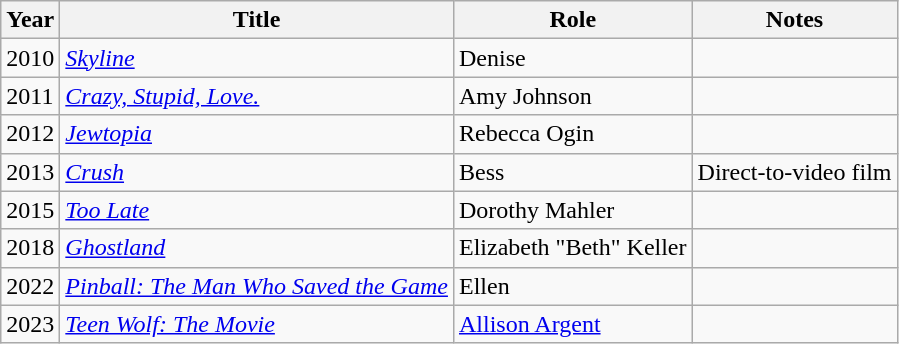<table class="wikitable sortable">
<tr>
<th>Year</th>
<th>Title</th>
<th>Role</th>
<th class="unsortable">Notes</th>
</tr>
<tr>
<td>2010</td>
<td><em><a href='#'>Skyline</a></em></td>
<td>Denise</td>
<td></td>
</tr>
<tr>
<td>2011</td>
<td><em><a href='#'>Crazy, Stupid, Love.</a></em></td>
<td>Amy Johnson</td>
<td></td>
</tr>
<tr>
<td>2012</td>
<td><em><a href='#'>Jewtopia</a></em></td>
<td>Rebecca Ogin</td>
<td></td>
</tr>
<tr>
<td>2013</td>
<td><em><a href='#'>Crush</a></em></td>
<td>Bess</td>
<td>Direct-to-video film</td>
</tr>
<tr>
<td>2015</td>
<td><em><a href='#'>Too Late</a></em></td>
<td>Dorothy Mahler</td>
<td></td>
</tr>
<tr>
<td>2018</td>
<td><em><a href='#'>Ghostland</a></em></td>
<td>Elizabeth "Beth" Keller</td>
<td></td>
</tr>
<tr>
<td>2022</td>
<td><em><a href='#'>Pinball: The Man Who Saved the Game</a></em></td>
<td>Ellen</td>
<td></td>
</tr>
<tr>
<td>2023</td>
<td><em><a href='#'>Teen Wolf: The Movie</a></em></td>
<td><a href='#'>Allison Argent</a></td>
<td></td>
</tr>
</table>
